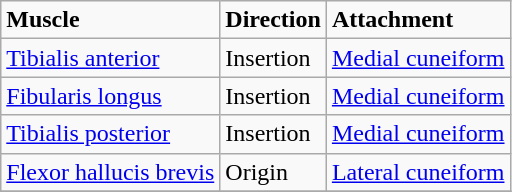<table class="sortable wikitable">
<tr>
<td><strong>Muscle</strong></td>
<td><strong>Direction</strong></td>
<td><strong>Attachment</strong></td>
</tr>
<tr>
<td><a href='#'>Tibialis anterior</a></td>
<td>Insertion</td>
<td><a href='#'>Medial cuneiform</a></td>
</tr>
<tr>
<td><a href='#'>Fibularis longus</a></td>
<td>Insertion</td>
<td><a href='#'>Medial cuneiform</a></td>
</tr>
<tr>
<td><a href='#'>Tibialis posterior</a></td>
<td>Insertion</td>
<td><a href='#'>Medial cuneiform</a></td>
</tr>
<tr>
<td><a href='#'>Flexor hallucis brevis</a></td>
<td>Origin</td>
<td><a href='#'>Lateral cuneiform</a></td>
</tr>
<tr>
</tr>
</table>
